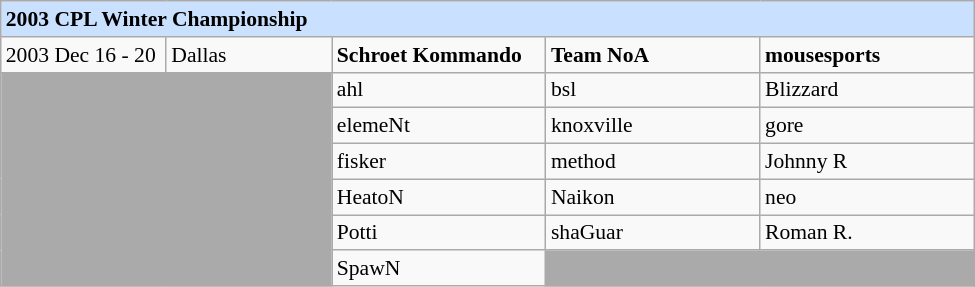<table class="wikitable collapsible collapsed"  style="font-size:90%; margin:0; width:650px;">
<tr>
<th colspan="5" style="background:#cae0ff;text-align:left;">2003 CPL Winter Championship</th>
</tr>
<tr>
<td style="width:17%;">2003 Dec 16 - 20</td>
<td style="width:17%;"> Dallas</td>
<td style="width:22%;"> <strong>Schroet Kommando</strong></td>
<td style="width:22%;"> <strong>Team NoA</strong></td>
<td style="width:22%;"> <strong>mousesports</strong></td>
</tr>
<tr>
<td colspan="2" rowspan="6" style="background:#aaa;"></td>
<td> ahl</td>
<td> bsl</td>
<td> Blizzard</td>
</tr>
<tr>
<td> elemeNt</td>
<td> knoxville</td>
<td> gore</td>
</tr>
<tr>
<td> fisker</td>
<td> method</td>
<td> Johnny R</td>
</tr>
<tr>
<td> HeatoN</td>
<td> Naikon</td>
<td> neo</td>
</tr>
<tr>
<td> Potti</td>
<td> shaGuar</td>
<td> Roman R.</td>
</tr>
<tr>
<td> SpawN</td>
<td colspan="2" style="background:#aaa;"></td>
</tr>
</table>
